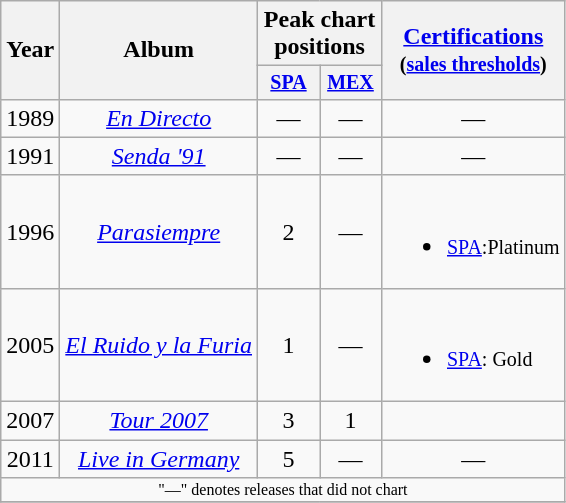<table class="wikitable" style="text-align:center;">
<tr>
<th rowspan="2">Year</th>
<th rowspan="2">Album</th>
<th colspan="2">Peak chart positions</th>
<th rowspan="2"><a href='#'>Certifications</a><br><small>(<a href='#'>sales thresholds</a>)</small></th>
</tr>
<tr style="font-size:smaller;">
<th width="35"><a href='#'>SPA</a><br></th>
<th width="35"><a href='#'>MEX</a></th>
</tr>
<tr>
<td>1989</td>
<td><em><a href='#'>En Directo</a></em></td>
<td align="center">—</td>
<td align="center">—</td>
<td align="center">—</td>
</tr>
<tr>
<td>1991</td>
<td><em><a href='#'>Senda '91</a></em></td>
<td align="center">—</td>
<td align="center">—</td>
<td align="center">—</td>
</tr>
<tr>
<td>1996</td>
<td><em><a href='#'>Parasiempre</a></em></td>
<td align="center">2</td>
<td align="center">—</td>
<td align="left"><br><ul><li><small><a href='#'>SPA</a>:Platinum</small></li></ul></td>
</tr>
<tr>
<td>2005</td>
<td><em><a href='#'>El Ruido y la Furia</a></em></td>
<td align="center">1</td>
<td align="center">—</td>
<td align="left"><br><ul><li><small><a href='#'>SPA</a>: Gold</small></li></ul></td>
</tr>
<tr>
<td>2007</td>
<td><em><a href='#'>Tour 2007</a></em></td>
<td align="center">3</td>
<td align="center">1</td>
<td align="left"></td>
</tr>
<tr>
<td>2011</td>
<td><em><a href='#'>Live in Germany</a></em></td>
<td align="center">5</td>
<td align="center">—</td>
<td align="center">—</td>
</tr>
<tr>
<td colspan="5" style="font-size:8pt">"—" denotes releases that did not chart</td>
</tr>
<tr>
</tr>
</table>
